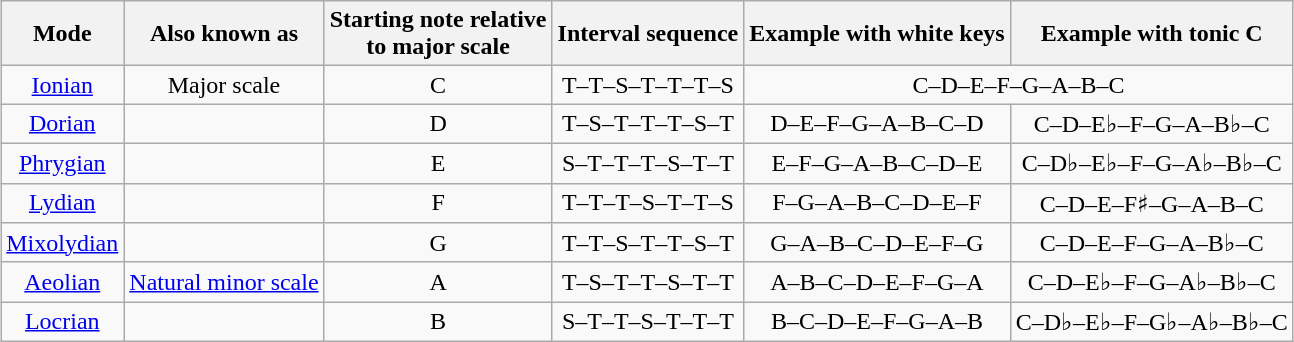<table class="wikitable" style="margin-left: auto; margin-right: auto; border: none; text-align: center;">
<tr>
<th>Mode</th>
<th>Also known as</th>
<th>Starting note relative<br>to major scale</th>
<th>Interval sequence</th>
<th>Example with white keys</th>
<th>Example with tonic C</th>
</tr>
<tr>
<td><a href='#'>Ionian</a></td>
<td>Major scale</td>
<td align="center">C</td>
<td align="center">T–T–S–T–T–T–S</td>
<td colspan=2>C–D–E–F–G–A–B–C</td>
</tr>
<tr>
<td><a href='#'>Dorian</a></td>
<td></td>
<td align="center">D</td>
<td align="center">T–S–T–T–T–S–T</td>
<td>D–E–F–G–A–B–C–D</td>
<td>C–D–E♭–F–G–A–B♭–C</td>
</tr>
<tr>
<td><a href='#'>Phrygian</a></td>
<td></td>
<td align="center">E</td>
<td align="center">S–T–T–T–S–T–T</td>
<td>E–F–G–A–B–C–D–E</td>
<td>C–D♭–E♭–F–G–A♭–B♭–C</td>
</tr>
<tr>
<td><a href='#'>Lydian</a></td>
<td></td>
<td align="center">F</td>
<td align="center">T–T–T–S–T–T–S</td>
<td>F–G–A–B–C–D–E–F</td>
<td>C–D–E–F♯–G–A–B–C</td>
</tr>
<tr>
<td><a href='#'>Mixolydian</a></td>
<td></td>
<td align="center">G</td>
<td align="center">T–T–S–T–T–S–T</td>
<td>G–A–B–C–D–E–F–G</td>
<td>C–D–E–F–G–A–B♭–C</td>
</tr>
<tr>
<td><a href='#'>Aeolian</a></td>
<td><a href='#'>Natural minor scale</a></td>
<td align="center">A</td>
<td align="center">T–S–T–T–S–T–T</td>
<td>A–B–C–D–E–F–G–A</td>
<td>C–D–E♭–F–G–A♭–B♭–C</td>
</tr>
<tr>
<td><a href='#'>Locrian</a></td>
<td></td>
<td align="center">B</td>
<td align="center">S–T–T–S–T–T–T</td>
<td>B–C–D–E–F–G–A–B</td>
<td>C–D♭–E♭–F–G♭–A♭–B♭–C</td>
</tr>
</table>
